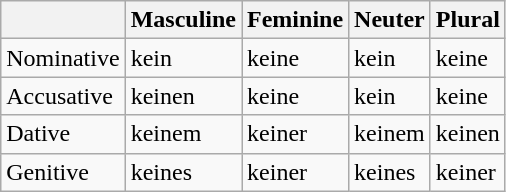<table class="wikitable">
<tr>
<th></th>
<th>Masculine</th>
<th>Feminine</th>
<th>Neuter</th>
<th>Plural</th>
</tr>
<tr>
<td>Nominative</td>
<td>kein</td>
<td>keine</td>
<td>kein</td>
<td>keine</td>
</tr>
<tr>
<td>Accusative</td>
<td>keinen</td>
<td>keine</td>
<td>kein</td>
<td>keine</td>
</tr>
<tr>
<td>Dative</td>
<td>keinem</td>
<td>keiner</td>
<td>keinem</td>
<td>keinen</td>
</tr>
<tr>
<td>Genitive</td>
<td>keines</td>
<td>keiner</td>
<td>keines</td>
<td>keiner</td>
</tr>
</table>
